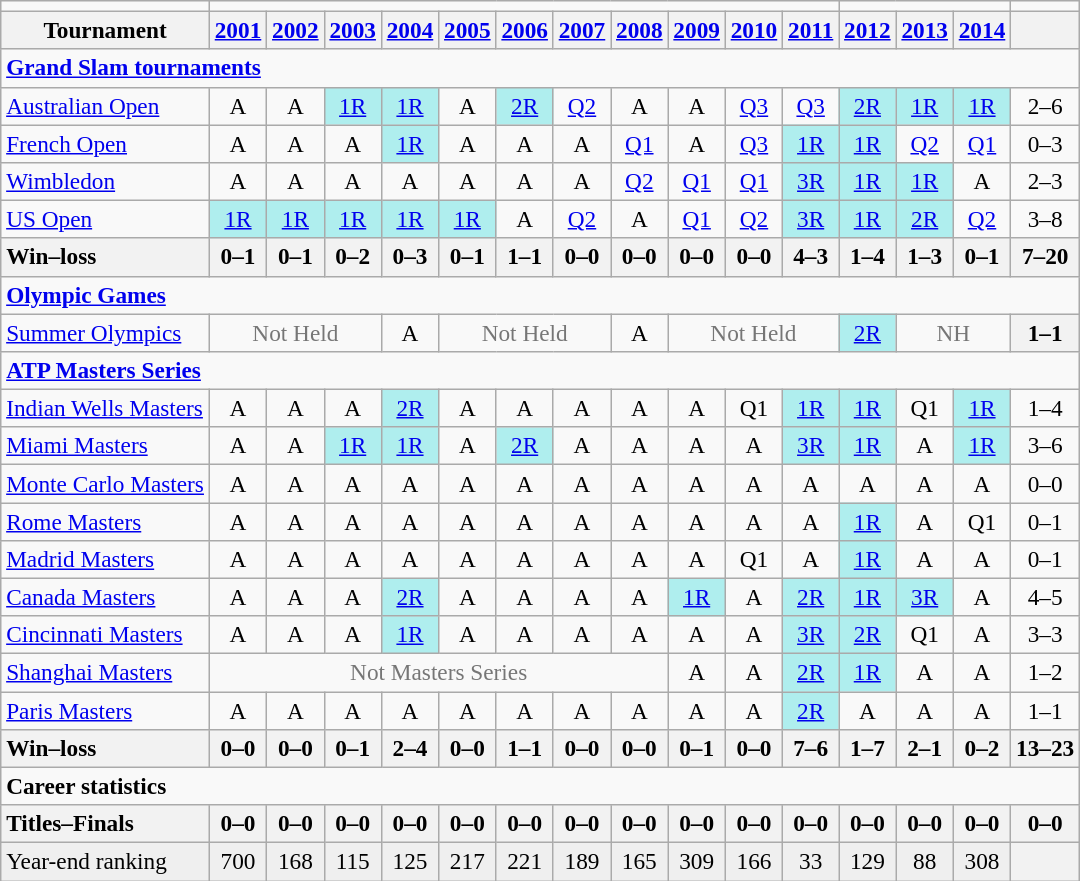<table class=wikitable style=text-align:center;font-size:97%>
<tr>
<td colspan=1></td>
<td colspan=11></td>
<td colspan=3></td>
<td colspan=1></td>
</tr>
<tr>
<th>Tournament</th>
<th><a href='#'>2001</a></th>
<th><a href='#'>2002</a></th>
<th><a href='#'>2003</a></th>
<th><a href='#'>2004</a></th>
<th><a href='#'>2005</a></th>
<th><a href='#'>2006</a></th>
<th><a href='#'>2007</a></th>
<th><a href='#'>2008</a></th>
<th><a href='#'>2009</a></th>
<th><a href='#'>2010</a></th>
<th><a href='#'>2011</a></th>
<th><a href='#'>2012</a></th>
<th><a href='#'>2013</a></th>
<th><a href='#'>2014</a></th>
<th></th>
</tr>
<tr>
<td colspan=17 align=left><strong><a href='#'>Grand Slam tournaments</a></strong></td>
</tr>
<tr>
<td align=left><a href='#'>Australian Open</a></td>
<td>A</td>
<td>A</td>
<td bgcolor=afeeee><a href='#'>1R</a></td>
<td bgcolor=afeeee><a href='#'>1R</a></td>
<td>A</td>
<td bgcolor=afeeee><a href='#'>2R</a></td>
<td><a href='#'>Q2</a></td>
<td>A</td>
<td>A</td>
<td><a href='#'>Q3</a></td>
<td><a href='#'>Q3</a></td>
<td bgcolor=afeeee><a href='#'>2R</a></td>
<td bgcolor=afeeee><a href='#'>1R</a></td>
<td bgcolor=afeeee><a href='#'>1R</a></td>
<td>2–6</td>
</tr>
<tr>
<td align=left><a href='#'>French Open</a></td>
<td>A</td>
<td>A</td>
<td>A</td>
<td bgcolor=afeeee><a href='#'>1R</a></td>
<td>A</td>
<td>A</td>
<td>A</td>
<td><a href='#'>Q1</a></td>
<td>A</td>
<td><a href='#'>Q3</a></td>
<td bgcolor=afeeee><a href='#'>1R</a></td>
<td bgcolor=afeeee><a href='#'>1R</a></td>
<td><a href='#'>Q2</a></td>
<td><a href='#'>Q1</a></td>
<td>0–3</td>
</tr>
<tr>
<td align=left><a href='#'>Wimbledon</a></td>
<td>A</td>
<td>A</td>
<td>A</td>
<td>A</td>
<td>A</td>
<td>A</td>
<td>A</td>
<td><a href='#'>Q2</a></td>
<td><a href='#'>Q1</a></td>
<td><a href='#'>Q1</a></td>
<td bgcolor=afeeee><a href='#'>3R</a></td>
<td bgcolor=afeeee><a href='#'>1R</a></td>
<td bgcolor=afeeee><a href='#'>1R</a></td>
<td>A</td>
<td>2–3</td>
</tr>
<tr>
<td align=left><a href='#'>US Open</a></td>
<td bgcolor=afeeee><a href='#'>1R</a></td>
<td bgcolor=afeeee><a href='#'>1R</a></td>
<td bgcolor=afeeee><a href='#'>1R</a></td>
<td bgcolor=afeeee><a href='#'>1R</a></td>
<td bgcolor=afeeee><a href='#'>1R</a></td>
<td>A</td>
<td><a href='#'>Q2</a></td>
<td>A</td>
<td><a href='#'>Q1</a></td>
<td><a href='#'>Q2</a></td>
<td bgcolor=afeeee><a href='#'>3R</a></td>
<td bgcolor=afeeee><a href='#'>1R</a></td>
<td bgcolor=afeeee><a href='#'>2R</a></td>
<td><a href='#'>Q2</a></td>
<td>3–8</td>
</tr>
<tr>
<th style=text-align:left>Win–loss</th>
<th>0–1</th>
<th>0–1</th>
<th>0–2</th>
<th>0–3</th>
<th>0–1</th>
<th>1–1</th>
<th>0–0</th>
<th>0–0</th>
<th>0–0</th>
<th>0–0</th>
<th>4–3</th>
<th>1–4</th>
<th>1–3</th>
<th>0–1</th>
<th>7–20</th>
</tr>
<tr>
<td colspan=17 align=left><strong><a href='#'>Olympic Games</a></strong></td>
</tr>
<tr>
<td align=left><a href='#'>Summer Olympics</a></td>
<td colspan=3 style=color:#767676>Not Held</td>
<td>A</td>
<td colspan=3 style=color:#767676>Not Held</td>
<td>A</td>
<td colspan=3 style=color:#767676>Not Held</td>
<td bgcolor=afeeee><a href='#'>2R</a></td>
<td colspan=2 style=color:#767676>NH</td>
<th>1–1</th>
</tr>
<tr>
<td colspan=17 align=left><strong><a href='#'>ATP Masters Series</a></strong></td>
</tr>
<tr>
<td align=left><a href='#'>Indian Wells Masters</a></td>
<td>A</td>
<td>A</td>
<td>A</td>
<td bgcolor=afeeee><a href='#'>2R</a></td>
<td>A</td>
<td>A</td>
<td>A</td>
<td>A</td>
<td>A</td>
<td>Q1</td>
<td bgcolor=afeeee><a href='#'>1R</a></td>
<td bgcolor=afeeee><a href='#'>1R</a></td>
<td>Q1</td>
<td bgcolor=afeeee><a href='#'>1R</a></td>
<td>1–4</td>
</tr>
<tr>
<td align=left><a href='#'>Miami Masters</a></td>
<td>A</td>
<td>A</td>
<td bgcolor=afeeee><a href='#'>1R</a></td>
<td bgcolor=afeeee><a href='#'>1R</a></td>
<td>A</td>
<td bgcolor=afeeee><a href='#'>2R</a></td>
<td>A</td>
<td>A</td>
<td>A</td>
<td>A</td>
<td bgcolor=afeeee><a href='#'>3R</a></td>
<td bgcolor=afeeee><a href='#'>1R</a></td>
<td>A</td>
<td bgcolor=afeeee><a href='#'>1R</a></td>
<td>3–6</td>
</tr>
<tr>
<td align=left><a href='#'>Monte Carlo Masters</a></td>
<td>A</td>
<td>A</td>
<td>A</td>
<td>A</td>
<td>A</td>
<td>A</td>
<td>A</td>
<td>A</td>
<td>A</td>
<td>A</td>
<td>A</td>
<td>A</td>
<td>A</td>
<td>A</td>
<td>0–0</td>
</tr>
<tr>
<td align=left><a href='#'>Rome Masters</a></td>
<td>A</td>
<td>A</td>
<td>A</td>
<td>A</td>
<td>A</td>
<td>A</td>
<td>A</td>
<td>A</td>
<td>A</td>
<td>A</td>
<td>A</td>
<td bgcolor=afeeee><a href='#'>1R</a></td>
<td>A</td>
<td>Q1</td>
<td>0–1</td>
</tr>
<tr>
<td align=left><a href='#'>Madrid Masters</a></td>
<td>A</td>
<td>A</td>
<td>A</td>
<td>A</td>
<td>A</td>
<td>A</td>
<td>A</td>
<td>A</td>
<td>A</td>
<td>Q1</td>
<td>A</td>
<td bgcolor=afeeee><a href='#'>1R</a></td>
<td>A</td>
<td>A</td>
<td>0–1</td>
</tr>
<tr>
<td align=left><a href='#'>Canada Masters</a></td>
<td>A</td>
<td>A</td>
<td>A</td>
<td bgcolor=afeeee><a href='#'>2R</a></td>
<td>A</td>
<td>A</td>
<td>A</td>
<td>A</td>
<td bgcolor=afeeee><a href='#'>1R</a></td>
<td>A</td>
<td bgcolor=afeeee><a href='#'>2R</a></td>
<td bgcolor=afeeee><a href='#'>1R</a></td>
<td bgcolor=afeeee><a href='#'>3R</a></td>
<td>A</td>
<td>4–5</td>
</tr>
<tr>
<td align=left><a href='#'>Cincinnati Masters</a></td>
<td>A</td>
<td>A</td>
<td>A</td>
<td bgcolor=afeeee><a href='#'>1R</a></td>
<td>A</td>
<td>A</td>
<td>A</td>
<td>A</td>
<td>A</td>
<td>A</td>
<td bgcolor=afeeee><a href='#'>3R</a></td>
<td bgcolor=afeeee><a href='#'>2R</a></td>
<td>Q1</td>
<td>A</td>
<td>3–3</td>
</tr>
<tr>
<td align=left><a href='#'>Shanghai Masters</a></td>
<td colspan=8 style=color:#767676>Not Masters Series</td>
<td>A</td>
<td>A</td>
<td bgcolor=afeeee><a href='#'>2R</a></td>
<td bgcolor=afeeee><a href='#'>1R</a></td>
<td>A</td>
<td>A</td>
<td>1–2</td>
</tr>
<tr>
<td align=left><a href='#'>Paris Masters</a></td>
<td>A</td>
<td>A</td>
<td>A</td>
<td>A</td>
<td>A</td>
<td>A</td>
<td>A</td>
<td>A</td>
<td>A</td>
<td>A</td>
<td bgcolor=afeeee><a href='#'>2R</a></td>
<td>A</td>
<td>A</td>
<td>A</td>
<td>1–1</td>
</tr>
<tr>
<th style=text-align:left>Win–loss</th>
<th>0–0</th>
<th>0–0</th>
<th>0–1</th>
<th>2–4</th>
<th>0–0</th>
<th>1–1</th>
<th>0–0</th>
<th>0–0</th>
<th>0–1</th>
<th>0–0</th>
<th>7–6</th>
<th>1–7</th>
<th>2–1</th>
<th>0–2</th>
<th>13–23</th>
</tr>
<tr>
<td colspan=17 align=left><strong>Career statistics</strong></td>
</tr>
<tr>
<th style=text-align:left>Titles–Finals</th>
<th>0–0</th>
<th>0–0</th>
<th>0–0</th>
<th>0–0</th>
<th>0–0</th>
<th>0–0</th>
<th>0–0</th>
<th>0–0</th>
<th>0–0</th>
<th>0–0</th>
<th>0–0</th>
<th>0–0</th>
<th>0–0</th>
<th>0–0</th>
<th>0–0</th>
</tr>
<tr bgcolor=efefef>
<td align=left>Year-end ranking</td>
<td>700</td>
<td>168</td>
<td>115</td>
<td>125</td>
<td>217</td>
<td>221</td>
<td>189</td>
<td>165</td>
<td>309</td>
<td>166</td>
<td>33</td>
<td>129</td>
<td>88</td>
<td>308</td>
<th></th>
</tr>
</table>
